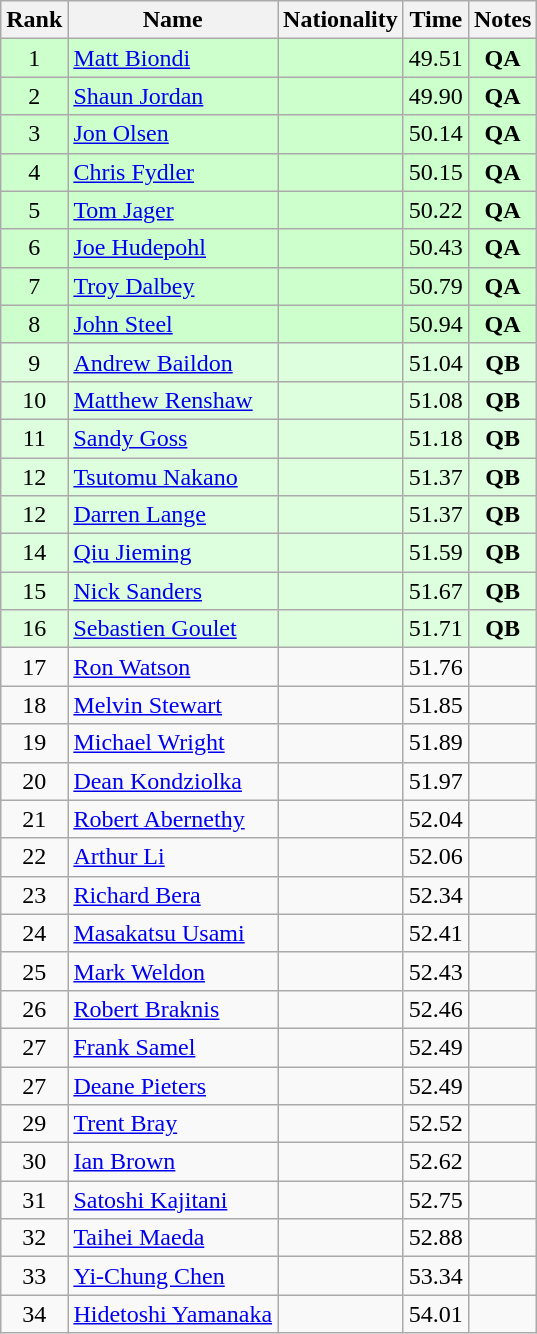<table class="wikitable sortable" style="text-align:center">
<tr>
<th>Rank</th>
<th>Name</th>
<th>Nationality</th>
<th>Time</th>
<th>Notes</th>
</tr>
<tr bgcolor=ccffcc>
<td>1</td>
<td align=left><a href='#'>Matt Biondi</a></td>
<td align=left></td>
<td>49.51</td>
<td><strong>QA</strong></td>
</tr>
<tr bgcolor=ccffcc>
<td>2</td>
<td align=left><a href='#'>Shaun Jordan</a></td>
<td align=left></td>
<td>49.90</td>
<td><strong>QA</strong></td>
</tr>
<tr bgcolor=ccffcc>
<td>3</td>
<td align=left><a href='#'>Jon Olsen</a></td>
<td align=left></td>
<td>50.14</td>
<td><strong>QA</strong></td>
</tr>
<tr bgcolor=ccffcc>
<td>4</td>
<td align=left><a href='#'>Chris Fydler</a></td>
<td align=left></td>
<td>50.15</td>
<td><strong>QA</strong></td>
</tr>
<tr bgcolor=ccffcc>
<td>5</td>
<td align=left><a href='#'>Tom Jager</a></td>
<td align=left></td>
<td>50.22</td>
<td><strong>QA</strong></td>
</tr>
<tr bgcolor=ccffcc>
<td>6</td>
<td align=left><a href='#'>Joe Hudepohl</a></td>
<td align=left></td>
<td>50.43</td>
<td><strong>QA</strong></td>
</tr>
<tr bgcolor=ccffcc>
<td>7</td>
<td align=left><a href='#'>Troy Dalbey</a></td>
<td align=left></td>
<td>50.79</td>
<td><strong>QA</strong></td>
</tr>
<tr bgcolor=ccffcc>
<td>8</td>
<td align=left><a href='#'>John Steel</a></td>
<td align=left></td>
<td>50.94</td>
<td><strong>QA</strong></td>
</tr>
<tr bgcolor=ddffdd>
<td>9</td>
<td align=left><a href='#'>Andrew Baildon</a></td>
<td align=left></td>
<td>51.04</td>
<td><strong>QB</strong></td>
</tr>
<tr bgcolor=ddffdd>
<td>10</td>
<td align=left><a href='#'>Matthew Renshaw</a></td>
<td align=left></td>
<td>51.08</td>
<td><strong>QB</strong></td>
</tr>
<tr bgcolor=ddffdd>
<td>11</td>
<td align=left><a href='#'>Sandy Goss</a></td>
<td align=left></td>
<td>51.18</td>
<td><strong>QB</strong></td>
</tr>
<tr bgcolor=ddffdd>
<td>12</td>
<td align=left><a href='#'>Tsutomu Nakano</a></td>
<td align=left></td>
<td>51.37</td>
<td><strong>QB</strong></td>
</tr>
<tr bgcolor=ddffdd>
<td>12</td>
<td align=left><a href='#'>Darren Lange</a></td>
<td align=left></td>
<td>51.37</td>
<td><strong>QB</strong></td>
</tr>
<tr bgcolor=ddffdd>
<td>14</td>
<td align=left><a href='#'>Qiu Jieming</a></td>
<td align=left></td>
<td>51.59</td>
<td><strong>QB</strong></td>
</tr>
<tr bgcolor=ddffdd>
<td>15</td>
<td align=left><a href='#'>Nick Sanders</a></td>
<td align=left></td>
<td>51.67</td>
<td><strong>QB</strong></td>
</tr>
<tr bgcolor=ddffdd>
<td>16</td>
<td align=left><a href='#'>Sebastien Goulet</a></td>
<td align=left></td>
<td>51.71</td>
<td><strong>QB</strong></td>
</tr>
<tr>
<td>17</td>
<td align=left><a href='#'>Ron Watson</a></td>
<td align=left></td>
<td>51.76</td>
<td></td>
</tr>
<tr>
<td>18</td>
<td align=left><a href='#'>Melvin Stewart</a></td>
<td align=left></td>
<td>51.85</td>
<td></td>
</tr>
<tr>
<td>19</td>
<td align=left><a href='#'>Michael Wright</a></td>
<td align=left></td>
<td>51.89</td>
<td></td>
</tr>
<tr>
<td>20</td>
<td align=left><a href='#'>Dean Kondziolka</a></td>
<td align=left></td>
<td>51.97</td>
<td></td>
</tr>
<tr>
<td>21</td>
<td align=left><a href='#'>Robert Abernethy</a></td>
<td align=left></td>
<td>52.04</td>
<td></td>
</tr>
<tr>
<td>22</td>
<td align=left><a href='#'>Arthur Li</a></td>
<td align=left></td>
<td>52.06</td>
<td></td>
</tr>
<tr>
<td>23</td>
<td align=left><a href='#'>Richard Bera</a></td>
<td align=left></td>
<td>52.34</td>
<td></td>
</tr>
<tr>
<td>24</td>
<td align=left><a href='#'>Masakatsu Usami</a></td>
<td align=left></td>
<td>52.41</td>
<td></td>
</tr>
<tr>
<td>25</td>
<td align=left><a href='#'>Mark Weldon</a></td>
<td align=left></td>
<td>52.43</td>
<td></td>
</tr>
<tr>
<td>26</td>
<td align=left><a href='#'>Robert Braknis</a></td>
<td align=left></td>
<td>52.46</td>
<td></td>
</tr>
<tr>
<td>27</td>
<td align=left><a href='#'>Frank Samel</a></td>
<td align=left></td>
<td>52.49</td>
<td></td>
</tr>
<tr>
<td>27</td>
<td align=left><a href='#'>Deane Pieters</a></td>
<td align=left></td>
<td>52.49</td>
<td></td>
</tr>
<tr>
<td>29</td>
<td align=left><a href='#'>Trent Bray</a></td>
<td align=left></td>
<td>52.52</td>
<td></td>
</tr>
<tr>
<td>30</td>
<td align=left><a href='#'>Ian Brown</a></td>
<td align=left></td>
<td>52.62</td>
<td></td>
</tr>
<tr>
<td>31</td>
<td align=left><a href='#'>Satoshi Kajitani</a></td>
<td align=left></td>
<td>52.75</td>
<td></td>
</tr>
<tr>
<td>32</td>
<td align=left><a href='#'>Taihei Maeda</a></td>
<td align=left></td>
<td>52.88</td>
<td></td>
</tr>
<tr>
<td>33</td>
<td align=left><a href='#'>Yi-Chung Chen</a></td>
<td align=left></td>
<td>53.34</td>
<td></td>
</tr>
<tr>
<td>34</td>
<td align=left><a href='#'>Hidetoshi Yamanaka</a></td>
<td align=left></td>
<td>54.01</td>
<td></td>
</tr>
</table>
